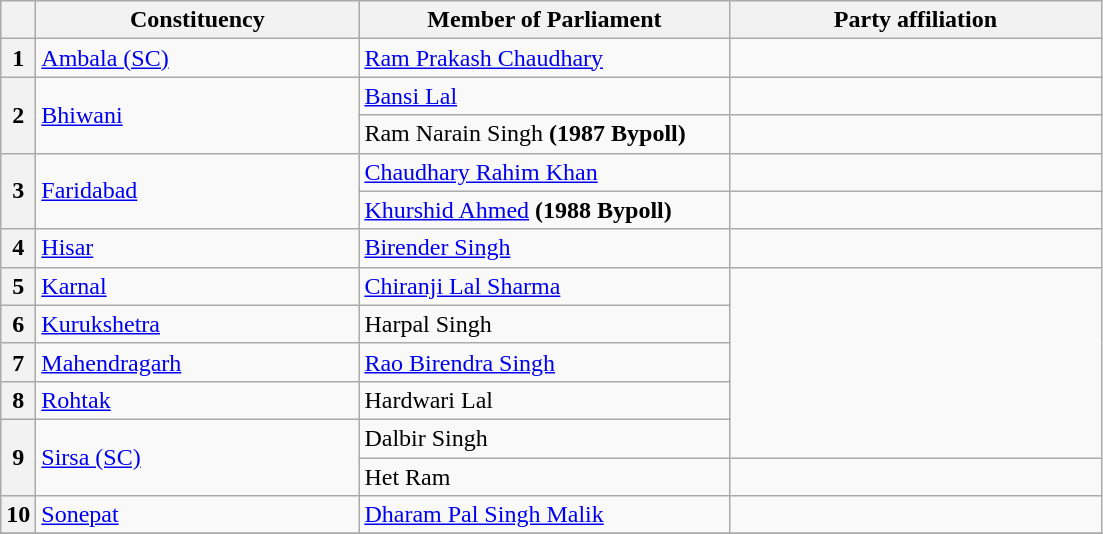<table class="wikitable sortable">
<tr style="text-align:center;">
<th></th>
<th style="width:13em">Constituency</th>
<th style="width:15em">Member of Parliament</th>
<th colspan="2" style="width:15em">Party affiliation</th>
</tr>
<tr>
<th>1</th>
<td><a href='#'>Ambala (SC)</a></td>
<td><a href='#'>Ram Prakash Chaudhary</a></td>
<td></td>
</tr>
<tr>
<th rowspan=2>2</th>
<td rowspan=2><a href='#'>Bhiwani</a></td>
<td><a href='#'>Bansi Lal</a></td>
</tr>
<tr>
<td>Ram Narain Singh <strong>(1987 Bypoll)</strong></td>
<td></td>
</tr>
<tr>
<th rowspan=2>3</th>
<td rowspan=2><a href='#'>Faridabad</a></td>
<td><a href='#'>Chaudhary Rahim Khan</a></td>
<td></td>
</tr>
<tr>
<td><a href='#'>Khurshid Ahmed</a> <strong>(1988 Bypoll)</strong></td>
<td></td>
</tr>
<tr>
<th>4</th>
<td><a href='#'>Hisar</a></td>
<td><a href='#'>Birender Singh</a></td>
<td></td>
</tr>
<tr>
<th>5</th>
<td><a href='#'>Karnal</a></td>
<td><a href='#'>Chiranji Lal Sharma</a></td>
</tr>
<tr>
<th>6</th>
<td><a href='#'>Kurukshetra</a></td>
<td>Harpal Singh</td>
</tr>
<tr>
<th>7</th>
<td><a href='#'>Mahendragarh</a></td>
<td><a href='#'>Rao Birendra Singh</a></td>
</tr>
<tr>
<th>8</th>
<td><a href='#'>Rohtak</a></td>
<td>Hardwari Lal</td>
</tr>
<tr>
<th rowspan=2>9</th>
<td rowspan=2><a href='#'>Sirsa (SC)</a></td>
<td>Dalbir Singh</td>
</tr>
<tr>
<td>Het Ram</td>
<td></td>
</tr>
<tr>
<th>10</th>
<td><a href='#'>Sonepat</a></td>
<td><a href='#'>Dharam Pal Singh Malik</a></td>
<td></td>
</tr>
<tr>
</tr>
</table>
